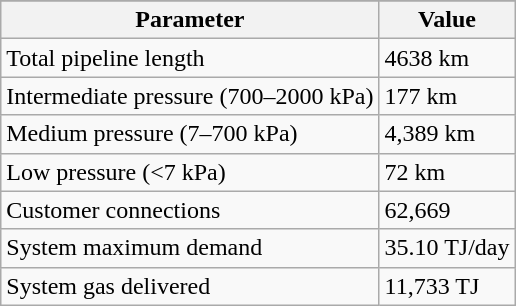<table class="wikitable">
<tr>
</tr>
<tr>
<th>Parameter</th>
<th>Value</th>
</tr>
<tr>
<td>Total pipeline length</td>
<td>4638 km</td>
</tr>
<tr>
<td>Intermediate pressure (700–2000 kPa)</td>
<td>177 km</td>
</tr>
<tr>
<td>Medium pressure (7–700 kPa)</td>
<td>4,389 km</td>
</tr>
<tr>
<td>Low pressure (<7 kPa)</td>
<td>72 km</td>
</tr>
<tr>
<td>Customer connections</td>
<td>62,669</td>
</tr>
<tr>
<td>System maximum demand</td>
<td>35.10 TJ/day</td>
</tr>
<tr>
<td>System gas delivered</td>
<td>11,733 TJ</td>
</tr>
</table>
